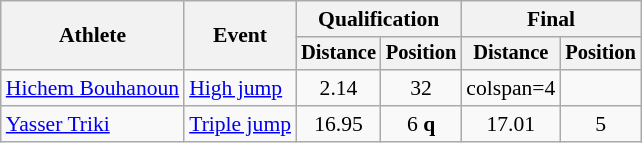<table class=wikitable style=font-size:90%>
<tr>
<th rowspan=2>Athlete</th>
<th rowspan=2>Event</th>
<th colspan=2>Qualification</th>
<th colspan=2>Final</th>
</tr>
<tr style=font-size:95%>
<th>Distance</th>
<th>Position</th>
<th>Distance</th>
<th>Position</th>
</tr>
<tr align=center>
<td align=left><a href='#'>Hichem Bouhanoun</a></td>
<td align=left><a href='#'>High jump</a></td>
<td>2.14</td>
<td>32</td>
<td>colspan=4 </td>
</tr>
<tr align=center>
<td align=left><a href='#'>Yasser Triki</a></td>
<td align=left><a href='#'>Triple jump</a></td>
<td>16.95</td>
<td>6 <strong>q</strong></td>
<td>17.01</td>
<td>5</td>
</tr>
</table>
